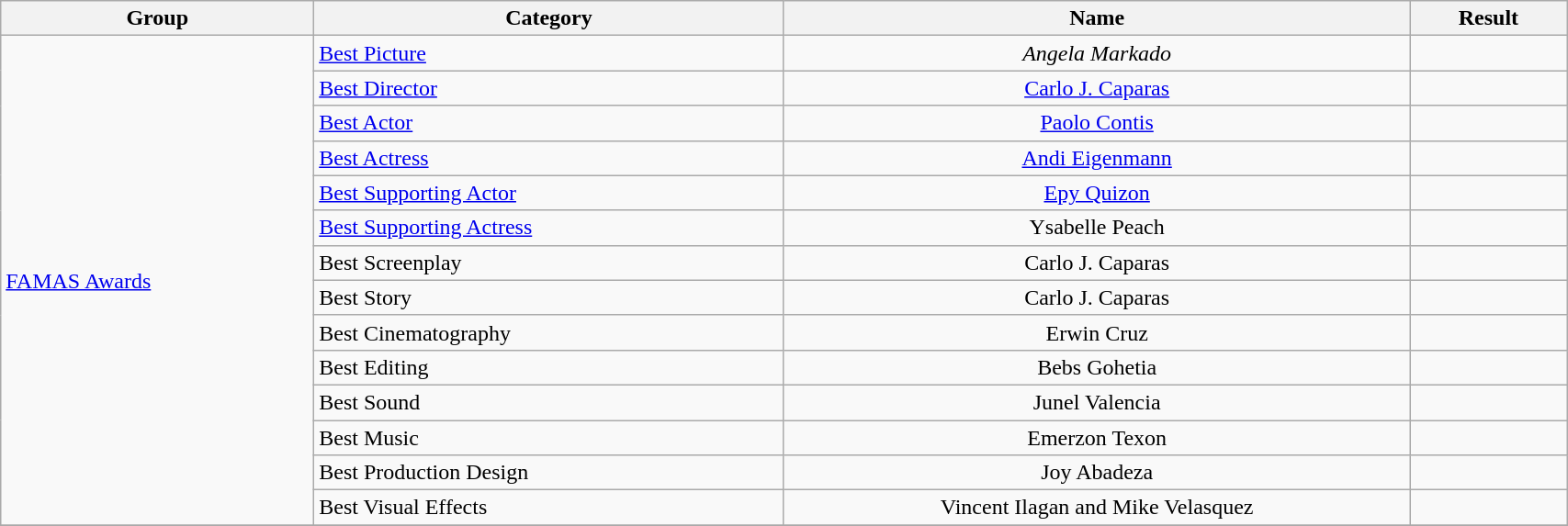<table | width="90%" class="wikitable sortable">
<tr>
<th width="20%">Group</th>
<th width="30%">Category</th>
<th width="40%">Name</th>
<th width="10%">Result</th>
</tr>
<tr>
<td rowspan="14" align="left"><a href='#'>FAMAS Awards</a></td>
<td><a href='#'>Best Picture</a></td>
<td align="center"><em>Angela Markado</em></td>
<td></td>
</tr>
<tr>
<td><a href='#'>Best Director</a></td>
<td align="center"><a href='#'>Carlo J. Caparas</a></td>
<td></td>
</tr>
<tr>
<td><a href='#'>Best Actor</a></td>
<td align="center"><a href='#'>Paolo Contis</a></td>
<td></td>
</tr>
<tr>
<td><a href='#'>Best Actress</a></td>
<td align="center"><a href='#'>Andi Eigenmann</a></td>
<td></td>
</tr>
<tr>
<td><a href='#'>Best Supporting Actor</a></td>
<td align="center"><a href='#'>Epy Quizon</a></td>
<td></td>
</tr>
<tr>
<td><a href='#'>Best Supporting Actress</a></td>
<td align="center">Ysabelle Peach</td>
<td></td>
</tr>
<tr>
<td>Best Screenplay</td>
<td align="center">Carlo J. Caparas</td>
<td></td>
</tr>
<tr>
<td>Best Story</td>
<td align="center">Carlo J. Caparas</td>
<td></td>
</tr>
<tr>
<td>Best Cinematography</td>
<td align="center">Erwin Cruz</td>
<td></td>
</tr>
<tr>
<td>Best Editing</td>
<td align="center">Bebs Gohetia</td>
<td></td>
</tr>
<tr>
<td>Best Sound</td>
<td align="center">Junel Valencia</td>
<td></td>
</tr>
<tr>
<td>Best Music</td>
<td align="center">Emerzon Texon</td>
<td></td>
</tr>
<tr>
<td>Best Production Design</td>
<td align="center">Joy Abadeza</td>
<td></td>
</tr>
<tr>
<td>Best Visual Effects</td>
<td align="center">Vincent Ilagan and Mike Velasquez</td>
<td></td>
</tr>
<tr>
</tr>
</table>
